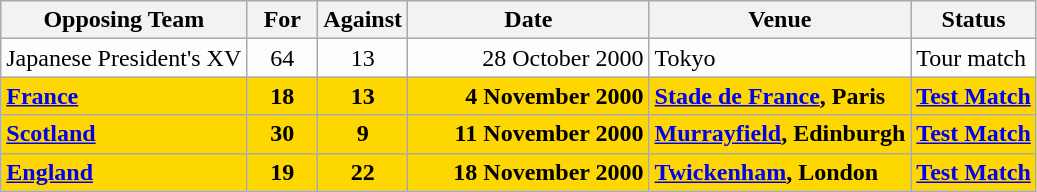<table class=wikitable>
<tr>
<th>Opposing Team</th>
<th>For</th>
<th>Against</th>
<th style="padding:0 4em">Date</th>
<th>Venue</th>
<th>Status</th>
</tr>
<tr bgcolor=#fdfdfd>
<td>Japanese President's XV</td>
<td align=center width=40>64</td>
<td align=center width=40>13</td>
<td width=140 align=right>28 October 2000</td>
<td>Tokyo</td>
<td>Tour match</td>
</tr>
<tr bgcolor=gold>
<td><strong><a href='#'>France</a></strong></td>
<td align=center width=40><strong>18</strong></td>
<td align=center width=40><strong>13</strong></td>
<td width=140 align=right><strong>4 November 2000</strong></td>
<td><strong><a href='#'>Stade de France</a>, Paris</strong></td>
<td><strong><a href='#'>Test Match</a></strong></td>
</tr>
<tr bgcolor=gold>
<td><strong><a href='#'>Scotland</a></strong></td>
<td align=center width=40><strong>30</strong></td>
<td align=center width=40><strong>9</strong></td>
<td width=140 align=right><strong>11 November 2000</strong></td>
<td><strong><a href='#'>Murrayfield</a>, Edinburgh</strong></td>
<td><strong><a href='#'>Test Match</a></strong></td>
</tr>
<tr bgcolor=gold>
<td><strong><a href='#'>England</a></strong></td>
<td align=center width=40><strong>19</strong></td>
<td align=center width=40><strong>22</strong></td>
<td width=140 align=right><strong>18 November 2000</strong></td>
<td><strong><a href='#'>Twickenham</a>, London</strong></td>
<td><strong><a href='#'>Test Match</a></strong></td>
</tr>
</table>
